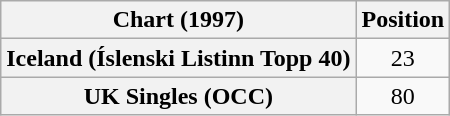<table class="wikitable plainrowheaders" style="text-align:center">
<tr>
<th>Chart (1997)</th>
<th>Position</th>
</tr>
<tr>
<th scope="row">Iceland (Íslenski Listinn Topp 40)</th>
<td>23</td>
</tr>
<tr>
<th scope="row">UK Singles (OCC)</th>
<td>80</td>
</tr>
</table>
